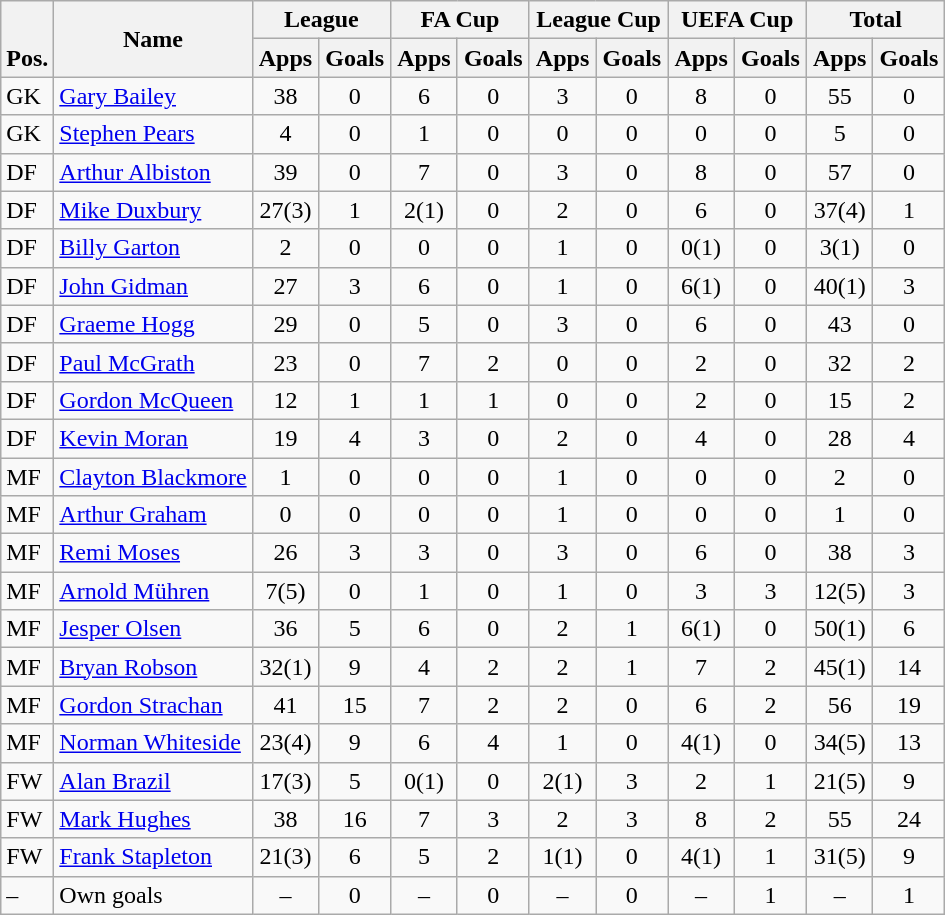<table class="wikitable" style="text-align:center">
<tr>
<th rowspan="2" valign="bottom">Pos.</th>
<th rowspan="2">Name</th>
<th colspan="2" width="85">League</th>
<th colspan="2" width="85">FA Cup</th>
<th colspan="2" width="85">League Cup</th>
<th colspan="2" width="85">UEFA Cup</th>
<th colspan="2" width="85">Total</th>
</tr>
<tr>
<th>Apps</th>
<th>Goals</th>
<th>Apps</th>
<th>Goals</th>
<th>Apps</th>
<th>Goals</th>
<th>Apps</th>
<th>Goals</th>
<th>Apps</th>
<th>Goals</th>
</tr>
<tr>
<td align="left">GK</td>
<td align="left"> <a href='#'>Gary Bailey</a></td>
<td>38</td>
<td>0</td>
<td>6</td>
<td>0</td>
<td>3</td>
<td>0</td>
<td>8</td>
<td>0</td>
<td>55</td>
<td>0</td>
</tr>
<tr>
<td align="left">GK</td>
<td align="left"> <a href='#'>Stephen Pears</a></td>
<td>4</td>
<td>0</td>
<td>1</td>
<td>0</td>
<td>0</td>
<td>0</td>
<td>0</td>
<td>0</td>
<td>5</td>
<td>0</td>
</tr>
<tr>
<td align="left">DF</td>
<td align="left"> <a href='#'>Arthur Albiston</a></td>
<td>39</td>
<td>0</td>
<td>7</td>
<td>0</td>
<td>3</td>
<td>0</td>
<td>8</td>
<td>0</td>
<td>57</td>
<td>0</td>
</tr>
<tr>
<td align="left">DF</td>
<td align="left"> <a href='#'>Mike Duxbury</a></td>
<td>27(3)</td>
<td>1</td>
<td>2(1)</td>
<td>0</td>
<td>2</td>
<td>0</td>
<td>6</td>
<td>0</td>
<td>37(4)</td>
<td>1</td>
</tr>
<tr>
<td align="left">DF</td>
<td align="left"> <a href='#'>Billy Garton</a></td>
<td>2</td>
<td>0</td>
<td>0</td>
<td>0</td>
<td>1</td>
<td>0</td>
<td>0(1)</td>
<td>0</td>
<td>3(1)</td>
<td>0</td>
</tr>
<tr>
<td align="left">DF</td>
<td align="left"> <a href='#'>John Gidman</a></td>
<td>27</td>
<td>3</td>
<td>6</td>
<td>0</td>
<td>1</td>
<td>0</td>
<td>6(1)</td>
<td>0</td>
<td>40(1)</td>
<td>3</td>
</tr>
<tr>
<td align="left">DF</td>
<td align="left"> <a href='#'>Graeme Hogg</a></td>
<td>29</td>
<td>0</td>
<td>5</td>
<td>0</td>
<td>3</td>
<td>0</td>
<td>6</td>
<td>0</td>
<td>43</td>
<td>0</td>
</tr>
<tr>
<td align="left">DF</td>
<td align="left"> <a href='#'>Paul McGrath</a></td>
<td>23</td>
<td>0</td>
<td>7</td>
<td>2</td>
<td>0</td>
<td>0</td>
<td>2</td>
<td>0</td>
<td>32</td>
<td>2</td>
</tr>
<tr>
<td align="left">DF</td>
<td align="left"> <a href='#'>Gordon McQueen</a></td>
<td>12</td>
<td>1</td>
<td>1</td>
<td>1</td>
<td>0</td>
<td>0</td>
<td>2</td>
<td>0</td>
<td>15</td>
<td>2</td>
</tr>
<tr>
<td align="left">DF</td>
<td align="left"> <a href='#'>Kevin Moran</a></td>
<td>19</td>
<td>4</td>
<td>3</td>
<td>0</td>
<td>2</td>
<td>0</td>
<td>4</td>
<td>0</td>
<td>28</td>
<td>4</td>
</tr>
<tr>
<td align="left">MF</td>
<td align="left"> <a href='#'>Clayton Blackmore</a></td>
<td>1</td>
<td>0</td>
<td>0</td>
<td>0</td>
<td>1</td>
<td>0</td>
<td>0</td>
<td>0</td>
<td>2</td>
<td>0</td>
</tr>
<tr>
<td align="left">MF</td>
<td align="left"> <a href='#'>Arthur Graham</a></td>
<td>0</td>
<td>0</td>
<td>0</td>
<td>0</td>
<td>1</td>
<td>0</td>
<td>0</td>
<td>0</td>
<td>1</td>
<td>0</td>
</tr>
<tr>
<td align="left">MF</td>
<td align="left"> <a href='#'>Remi Moses</a></td>
<td>26</td>
<td>3</td>
<td>3</td>
<td>0</td>
<td>3</td>
<td>0</td>
<td>6</td>
<td>0</td>
<td>38</td>
<td>3</td>
</tr>
<tr>
<td align="left">MF</td>
<td align="left"> <a href='#'>Arnold Mühren</a></td>
<td>7(5)</td>
<td>0</td>
<td>1</td>
<td>0</td>
<td>1</td>
<td>0</td>
<td>3</td>
<td>3</td>
<td>12(5)</td>
<td>3</td>
</tr>
<tr>
<td align="left">MF</td>
<td align="left"> <a href='#'>Jesper Olsen</a></td>
<td>36</td>
<td>5</td>
<td>6</td>
<td>0</td>
<td>2</td>
<td>1</td>
<td>6(1)</td>
<td>0</td>
<td>50(1)</td>
<td>6</td>
</tr>
<tr>
<td align="left">MF</td>
<td align="left"> <a href='#'>Bryan Robson</a></td>
<td>32(1)</td>
<td>9</td>
<td>4</td>
<td>2</td>
<td>2</td>
<td>1</td>
<td>7</td>
<td>2</td>
<td>45(1)</td>
<td>14</td>
</tr>
<tr>
<td align="left">MF</td>
<td align="left"> <a href='#'>Gordon Strachan</a></td>
<td>41</td>
<td>15</td>
<td>7</td>
<td>2</td>
<td>2</td>
<td>0</td>
<td>6</td>
<td>2</td>
<td>56</td>
<td>19</td>
</tr>
<tr>
<td align="left">MF</td>
<td align="left"> <a href='#'>Norman Whiteside</a></td>
<td>23(4)</td>
<td>9</td>
<td>6</td>
<td>4</td>
<td>1</td>
<td>0</td>
<td>4(1)</td>
<td>0</td>
<td>34(5)</td>
<td>13</td>
</tr>
<tr>
<td align="left">FW</td>
<td align="left"> <a href='#'>Alan Brazil</a></td>
<td>17(3)</td>
<td>5</td>
<td>0(1)</td>
<td>0</td>
<td>2(1)</td>
<td>3</td>
<td>2</td>
<td>1</td>
<td>21(5)</td>
<td>9</td>
</tr>
<tr>
<td align="left">FW</td>
<td align="left"> <a href='#'>Mark Hughes</a></td>
<td>38</td>
<td>16</td>
<td>7</td>
<td>3</td>
<td>2</td>
<td>3</td>
<td>8</td>
<td>2</td>
<td>55</td>
<td>24</td>
</tr>
<tr>
<td align="left">FW</td>
<td align="left"> <a href='#'>Frank Stapleton</a></td>
<td>21(3)</td>
<td>6</td>
<td>5</td>
<td>2</td>
<td>1(1)</td>
<td>0</td>
<td>4(1)</td>
<td>1</td>
<td>31(5)</td>
<td>9</td>
</tr>
<tr>
<td align="left">–</td>
<td align="left">Own goals</td>
<td>–</td>
<td>0</td>
<td>–</td>
<td>0</td>
<td>–</td>
<td>0</td>
<td>–</td>
<td>1</td>
<td>–</td>
<td>1</td>
</tr>
</table>
